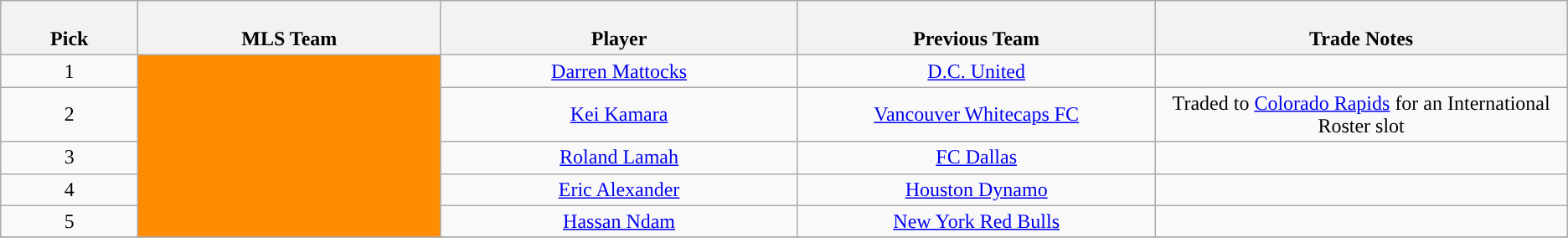<table class="wikitable" style="text-align: center;">
<tr>
<th style="width:5%"><br>Pick</th>
<th style="width:11%"><br>MLS Team</th>
<th style="width:13%"><br>Player</th>
<th style="width:13%"><br>Previous Team</th>
<th style="width:15%"><br>Trade Notes</th>
</tr>
<tr>
<td>1</td>
<td style="background: #FF8C00" rowspan="5"></td>
<td><a href='#'>Darren Mattocks</a></td>
<td><a href='#'>D.C. United</a></td>
<td></td>
</tr>
<tr>
<td>2</td>
<td><a href='#'>Kei Kamara</a></td>
<td><a href='#'>Vancouver Whitecaps FC</a></td>
<td>Traded to <a href='#'>Colorado Rapids</a> for an International Roster slot</td>
</tr>
<tr>
<td>3</td>
<td><a href='#'>Roland Lamah</a></td>
<td><a href='#'>FC Dallas</a></td>
<td></td>
</tr>
<tr>
<td>4</td>
<td><a href='#'>Eric Alexander</a></td>
<td><a href='#'>Houston Dynamo</a></td>
<td></td>
</tr>
<tr>
<td>5</td>
<td><a href='#'>Hassan Ndam</a></td>
<td><a href='#'>New York Red Bulls</a></td>
<td></td>
</tr>
<tr>
</tr>
</table>
